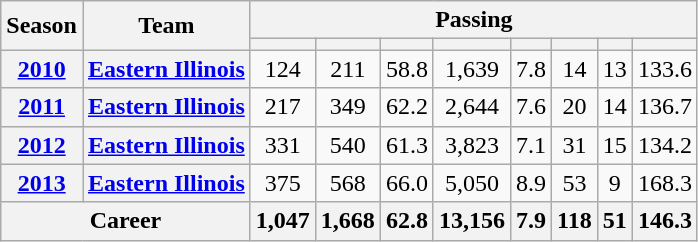<table class="wikitable" style="text-align:center;">
<tr>
<th rowspan="2">Season</th>
<th rowspan="2">Team</th>
<th colspan="8">Passing</th>
</tr>
<tr>
<th></th>
<th></th>
<th></th>
<th></th>
<th></th>
<th></th>
<th></th>
<th></th>
</tr>
<tr>
<th><a href='#'>2010</a></th>
<th><a href='#'>Eastern Illinois</a></th>
<td>124</td>
<td>211</td>
<td>58.8</td>
<td>1,639</td>
<td>7.8</td>
<td>14</td>
<td>13</td>
<td>133.6</td>
</tr>
<tr>
<th><a href='#'>2011</a></th>
<th><a href='#'>Eastern Illinois</a></th>
<td>217</td>
<td>349</td>
<td>62.2</td>
<td>2,644</td>
<td>7.6</td>
<td>20</td>
<td>14</td>
<td>136.7</td>
</tr>
<tr>
<th><a href='#'>2012</a></th>
<th><a href='#'>Eastern Illinois</a></th>
<td>331</td>
<td>540</td>
<td>61.3</td>
<td>3,823</td>
<td>7.1</td>
<td>31</td>
<td>15</td>
<td>134.2</td>
</tr>
<tr>
<th><a href='#'>2013</a></th>
<th><a href='#'>Eastern Illinois</a></th>
<td>375</td>
<td>568</td>
<td>66.0</td>
<td>5,050</td>
<td>8.9</td>
<td>53</td>
<td>9</td>
<td>168.3</td>
</tr>
<tr>
<th colspan="2">Career</th>
<th>1,047</th>
<th>1,668</th>
<th>62.8</th>
<th>13,156</th>
<th>7.9</th>
<th>118</th>
<th>51</th>
<th>146.3</th>
</tr>
</table>
